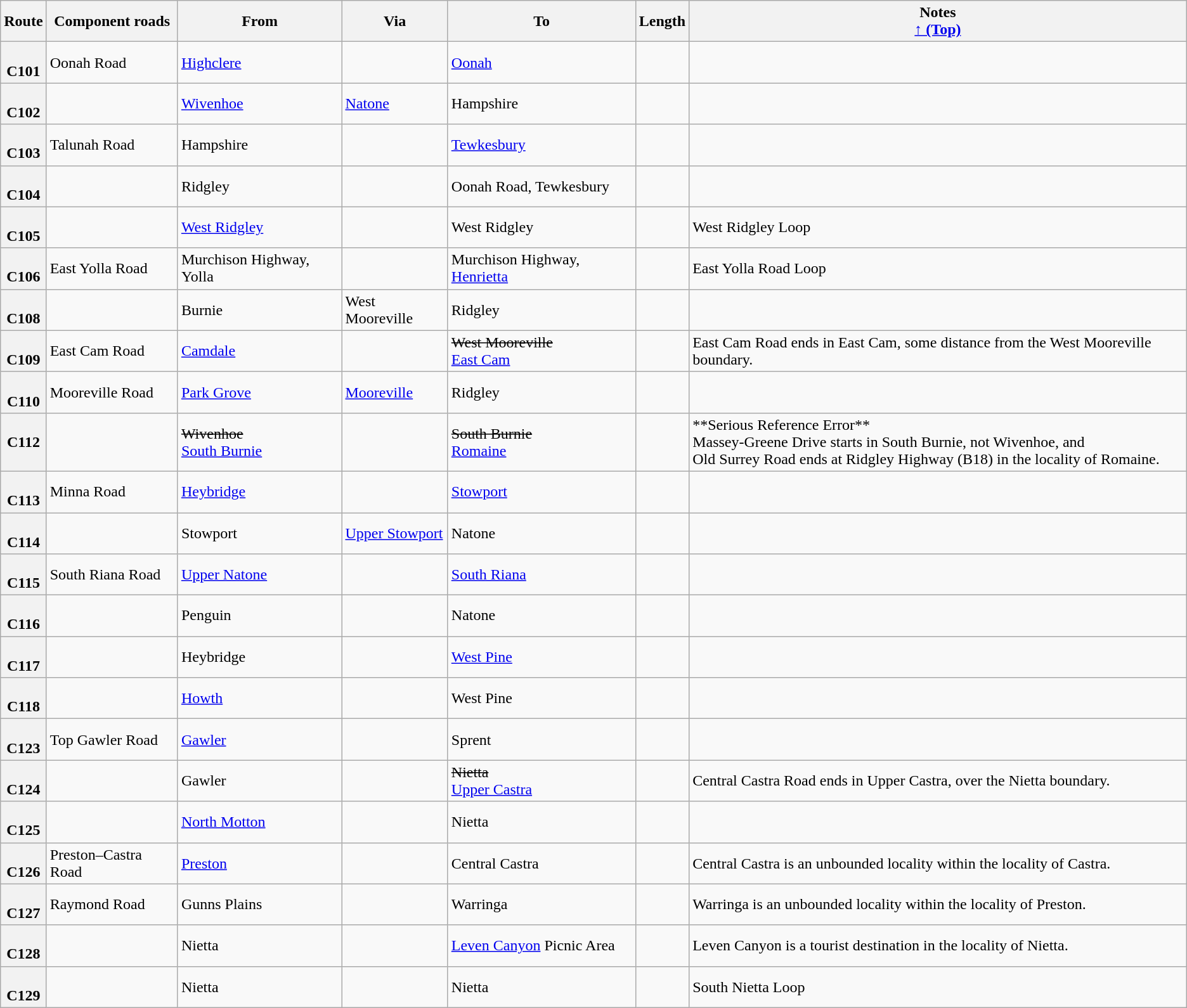<table class="wikitable">
<tr>
<th scope="col">Route</th>
<th scope="col">Component roads</th>
<th scope="col">From</th>
<th scope="col">Via</th>
<th scope="col">To</th>
<th scope="col">Length</th>
<th scope="col">Notes<br><a href='#'>↑ (Top)</a></th>
</tr>
<tr>
<th style="vertical-align:top; white-space:nowrap;"><br>C101</th>
<td>Oonah Road</td>
<td><a href='#'>Highclere</a></td>
<td></td>
<td><a href='#'>Oonah</a></td>
<td></td>
<td></td>
</tr>
<tr>
<th style="vertical-align:top; white-space:nowrap;"><br>C102</th>
<td></td>
<td><a href='#'>Wivenhoe</a></td>
<td><a href='#'>Natone</a></td>
<td>Hampshire</td>
<td></td>
<td></td>
</tr>
<tr>
<th style="vertical-align:top; white-space:nowrap;"><br>C103</th>
<td>Talunah Road</td>
<td>Hampshire</td>
<td></td>
<td><a href='#'>Tewkesbury</a></td>
<td></td>
<td></td>
</tr>
<tr>
<th style="vertical-align:top; white-space:nowrap;"><br>C104</th>
<td></td>
<td>Ridgley</td>
<td></td>
<td>Oonah Road, Tewkesbury</td>
<td></td>
<td></td>
</tr>
<tr>
<th style="vertical-align:top; white-space:nowrap;"><br>C105</th>
<td></td>
<td><a href='#'>West Ridgley</a></td>
<td></td>
<td>West Ridgley</td>
<td></td>
<td>West Ridgley Loop</td>
</tr>
<tr>
<th style="vertical-align:top; white-space:nowrap;"><br>C106</th>
<td>East Yolla Road</td>
<td>Murchison Highway, Yolla</td>
<td></td>
<td>Murchison Highway, <a href='#'>Henrietta</a></td>
<td></td>
<td>East Yolla Road Loop</td>
</tr>
<tr>
<th style="vertical-align:top; white-space:nowrap;"><br>C108</th>
<td></td>
<td>Burnie</td>
<td>West Mooreville</td>
<td>Ridgley</td>
<td></td>
<td></td>
</tr>
<tr>
<th style="vertical-align:top; white-space:nowrap;"><br>C109</th>
<td>East Cam Road</td>
<td><a href='#'>Camdale</a></td>
<td></td>
<td> <s>West Mooreville</s> <br> <a href='#'>East Cam</a></td>
<td></td>
<td>East Cam Road ends in East Cam, some distance from the West Mooreville boundary.</td>
</tr>
<tr>
<th style="vertical-align:top; white-space:nowrap;"><br>C110</th>
<td>Mooreville Road</td>
<td><a href='#'>Park Grove</a></td>
<td><a href='#'>Mooreville</a></td>
<td>Ridgley</td>
<td></td>
<td></td>
</tr>
<tr>
<th style="vertical-align:top; white-space:nowrap;"><br>C112</th>
<td></td>
<td> <s>Wivenhoe</s> <br> <a href='#'>South Burnie</a></td>
<td></td>
<td> <s>South Burnie</s> <br> <a href='#'>Romaine</a></td>
<td></td>
<td>**Serious Reference Error** <br> Massey-Greene Drive starts in South Burnie, not Wivenhoe, and <br> Old Surrey Road ends at Ridgley Highway (B18) in the locality of Romaine.</td>
</tr>
<tr>
<th style="vertical-align:top; white-space:nowrap;"><br>C113</th>
<td>Minna Road</td>
<td><a href='#'>Heybridge</a></td>
<td></td>
<td><a href='#'>Stowport</a></td>
<td></td>
<td></td>
</tr>
<tr>
<th style="vertical-align:top; white-space:nowrap;"><br>C114</th>
<td></td>
<td>Stowport</td>
<td><a href='#'>Upper Stowport</a></td>
<td>Natone</td>
<td></td>
<td></td>
</tr>
<tr>
<th style="vertical-align:top; white-space:nowrap;"><br>C115</th>
<td>South Riana Road</td>
<td><a href='#'>Upper Natone</a></td>
<td></td>
<td><a href='#'>South Riana</a></td>
<td></td>
<td></td>
</tr>
<tr>
<th style="vertical-align:top; white-space:nowrap;"><br>C116</th>
<td></td>
<td>Penguin</td>
<td></td>
<td>Natone</td>
<td></td>
<td></td>
</tr>
<tr>
<th style="vertical-align:top; white-space:nowrap;"><br>C117</th>
<td></td>
<td>Heybridge</td>
<td></td>
<td><a href='#'>West Pine</a></td>
<td></td>
<td></td>
</tr>
<tr>
<th style="vertical-align:top; white-space:nowrap;"><br>C118</th>
<td></td>
<td><a href='#'>Howth</a></td>
<td></td>
<td>West Pine</td>
<td></td>
<td></td>
</tr>
<tr>
<th style="vertical-align:top; white-space:nowrap;"><br>C123</th>
<td>Top Gawler Road</td>
<td><a href='#'>Gawler</a></td>
<td></td>
<td>Sprent</td>
<td></td>
<td></td>
</tr>
<tr>
<th style="vertical-align:top; white-space:nowrap;"><br>C124</th>
<td></td>
<td>Gawler</td>
<td></td>
<td> <s>Nietta</s> <br> <a href='#'>Upper Castra</a></td>
<td></td>
<td>Central Castra Road ends in Upper Castra, over the Nietta boundary.</td>
</tr>
<tr>
<th style="vertical-align:top; white-space:nowrap;"><br>C125</th>
<td></td>
<td><a href='#'>North Motton</a></td>
<td></td>
<td>Nietta</td>
<td></td>
<td></td>
</tr>
<tr>
<th style="vertical-align:top; white-space:nowrap;"><br>C126</th>
<td>Preston–Castra Road</td>
<td><a href='#'>Preston</a></td>
<td></td>
<td> Central Castra</td>
<td></td>
<td>Central Castra is an unbounded locality within the locality of Castra.</td>
</tr>
<tr>
<th style="vertical-align:top; white-space:nowrap;"><br>C127</th>
<td>Raymond Road</td>
<td>Gunns Plains</td>
<td></td>
<td>Warringa</td>
<td></td>
<td>Warringa is an unbounded locality within the locality of Preston.</td>
</tr>
<tr>
<th style="vertical-align:top; white-space:nowrap;"><br>C128</th>
<td></td>
<td>Nietta</td>
<td></td>
<td><a href='#'>Leven Canyon</a> Picnic Area</td>
<td></td>
<td>Leven Canyon is a tourist destination in the locality of Nietta.</td>
</tr>
<tr>
<th style="vertical-align:top; white-space:nowrap;"><br>C129</th>
<td></td>
<td>Nietta</td>
<td></td>
<td>Nietta</td>
<td></td>
<td>South Nietta Loop</td>
</tr>
</table>
